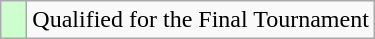<table class="wikitable">
<tr>
<td style="width:10px; background:#cfc;"></td>
<td>Qualified for the Final Tournament</td>
</tr>
</table>
